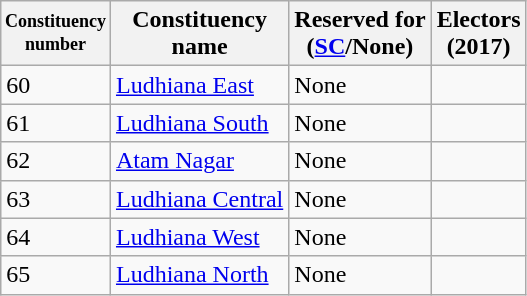<table class="wikitable sortable">
<tr>
<th style="font-size:75%">Constituency<br>number</th>
<th>Constituency<br>name</th>
<th>Reserved for<br>(<a href='#'>SC</a>/None)</th>
<th>Electors<br>(2017)</th>
</tr>
<tr>
<td>60</td>
<td><a href='#'>Ludhiana East</a></td>
<td>None</td>
<td></td>
</tr>
<tr>
<td>61</td>
<td><a href='#'>Ludhiana South</a></td>
<td>None</td>
<td></td>
</tr>
<tr>
<td>62</td>
<td><a href='#'>Atam Nagar</a></td>
<td>None</td>
<td></td>
</tr>
<tr>
<td>63</td>
<td><a href='#'>Ludhiana Central</a></td>
<td>None</td>
<td></td>
</tr>
<tr>
<td>64</td>
<td><a href='#'>Ludhiana West</a></td>
<td>None</td>
<td></td>
</tr>
<tr>
<td>65</td>
<td><a href='#'>Ludhiana North</a></td>
<td>None</td>
<td></td>
</tr>
</table>
